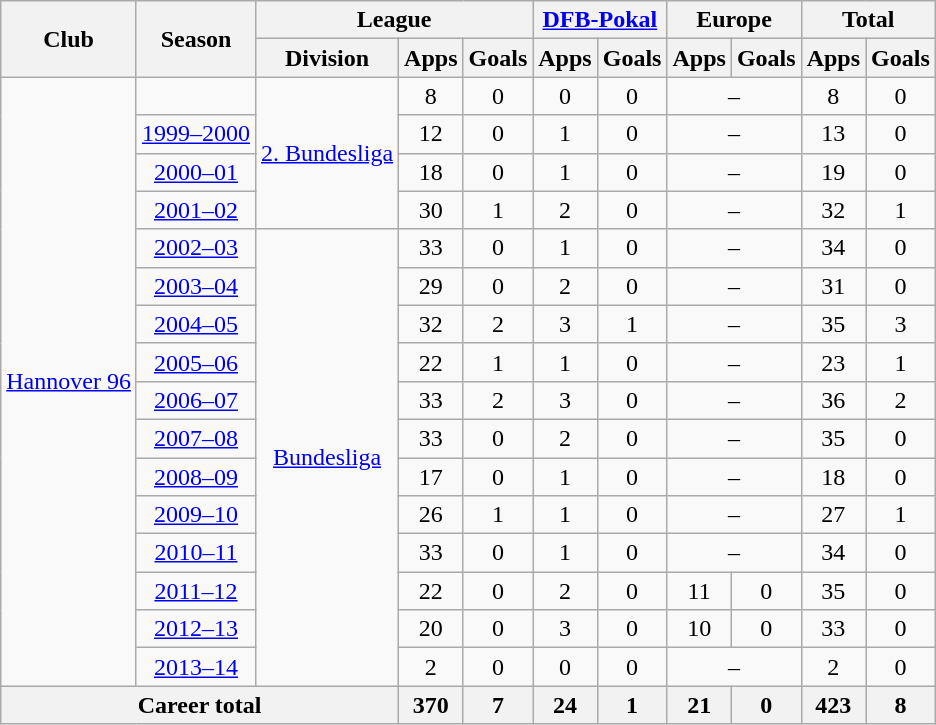<table class="wikitable" style="text-align: center;">
<tr>
<th rowspan="2">Club</th>
<th rowspan="2">Season</th>
<th colspan="3">League</th>
<th colspan="2"><a href='#'>DFB-Pokal</a></th>
<th colspan="2">Europe</th>
<th colspan="2">Total</th>
</tr>
<tr>
<th>Division</th>
<th>Apps</th>
<th>Goals</th>
<th>Apps</th>
<th>Goals</th>
<th>Apps</th>
<th>Goals</th>
<th>Apps</th>
<th>Goals</th>
</tr>
<tr>
<td rowspan="16"><a href='#'>Hannover 96</a></td>
<td></td>
<td rowspan="4"><a href='#'>2. Bundesliga</a></td>
<td>8</td>
<td>0</td>
<td>0</td>
<td>0</td>
<td colspan="2">–</td>
<td>8</td>
<td>0</td>
</tr>
<tr>
<td><a href='#'>1999–2000</a></td>
<td>12</td>
<td>0</td>
<td>1</td>
<td>0</td>
<td colspan="2">–</td>
<td>13</td>
<td>0</td>
</tr>
<tr>
<td><a href='#'>2000–01</a></td>
<td>18</td>
<td>0</td>
<td>1</td>
<td>0</td>
<td colspan="2">–</td>
<td>19</td>
<td>0</td>
</tr>
<tr>
<td><a href='#'>2001–02</a></td>
<td>30</td>
<td>1</td>
<td>2</td>
<td>0</td>
<td colspan="2">–</td>
<td>32</td>
<td>1</td>
</tr>
<tr>
<td><a href='#'>2002–03</a></td>
<td rowspan="12"><a href='#'>Bundesliga</a></td>
<td>33</td>
<td>0</td>
<td>1</td>
<td>0</td>
<td colspan="2">–</td>
<td>34</td>
<td>0</td>
</tr>
<tr>
<td><a href='#'>2003–04</a></td>
<td>29</td>
<td>0</td>
<td>2</td>
<td>0</td>
<td colspan="2">–</td>
<td>31</td>
<td>0</td>
</tr>
<tr>
<td><a href='#'>2004–05</a></td>
<td>32</td>
<td>2</td>
<td>3</td>
<td>1</td>
<td colspan="2">–</td>
<td>35</td>
<td>3</td>
</tr>
<tr>
<td><a href='#'>2005–06</a></td>
<td>22</td>
<td>1</td>
<td>1</td>
<td>0</td>
<td colspan="2">–</td>
<td>23</td>
<td>1</td>
</tr>
<tr>
<td><a href='#'>2006–07</a></td>
<td>33</td>
<td>2</td>
<td>3</td>
<td>0</td>
<td colspan="2">–</td>
<td>36</td>
<td>2</td>
</tr>
<tr>
<td><a href='#'>2007–08</a></td>
<td>33</td>
<td>0</td>
<td>2</td>
<td>0</td>
<td colspan="2">–</td>
<td>35</td>
<td>0</td>
</tr>
<tr>
<td><a href='#'>2008–09</a></td>
<td>17</td>
<td>0</td>
<td>1</td>
<td>0</td>
<td colspan="2">–</td>
<td>18</td>
<td>0</td>
</tr>
<tr>
<td><a href='#'>2009–10</a></td>
<td>26</td>
<td>1</td>
<td>1</td>
<td>0</td>
<td colspan="2">–</td>
<td>27</td>
<td>1</td>
</tr>
<tr>
<td><a href='#'>2010–11</a></td>
<td>33</td>
<td>0</td>
<td>1</td>
<td>0</td>
<td colspan="2">–</td>
<td>34</td>
<td>0</td>
</tr>
<tr>
<td><a href='#'>2011–12</a></td>
<td>22</td>
<td>0</td>
<td>2</td>
<td>0</td>
<td>11</td>
<td>0</td>
<td>35</td>
<td>0</td>
</tr>
<tr>
<td><a href='#'>2012–13</a></td>
<td>20</td>
<td>0</td>
<td>3</td>
<td>0</td>
<td>10</td>
<td>0</td>
<td>33</td>
<td>0</td>
</tr>
<tr>
<td><a href='#'>2013–14</a></td>
<td>2</td>
<td>0</td>
<td>0</td>
<td>0</td>
<td colspan="2">–</td>
<td>2</td>
<td>0</td>
</tr>
<tr>
<th colspan="3">Career total</th>
<th>370</th>
<th>7</th>
<th>24</th>
<th>1</th>
<th>21</th>
<th>0</th>
<th>423</th>
<th>8</th>
</tr>
</table>
